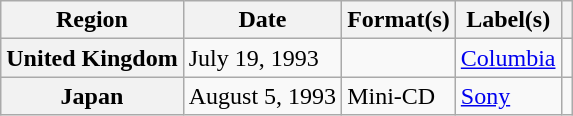<table class="wikitable plainrowheaders">
<tr>
<th scope="col">Region</th>
<th scope="col">Date</th>
<th scope="col">Format(s)</th>
<th scope="col">Label(s)</th>
<th scope="col"></th>
</tr>
<tr>
<th scope="row">United Kingdom</th>
<td>July 19, 1993</td>
<td></td>
<td><a href='#'>Columbia</a></td>
<td></td>
</tr>
<tr>
<th scope="row">Japan</th>
<td>August 5, 1993</td>
<td>Mini-CD</td>
<td><a href='#'>Sony</a></td>
<td></td>
</tr>
</table>
